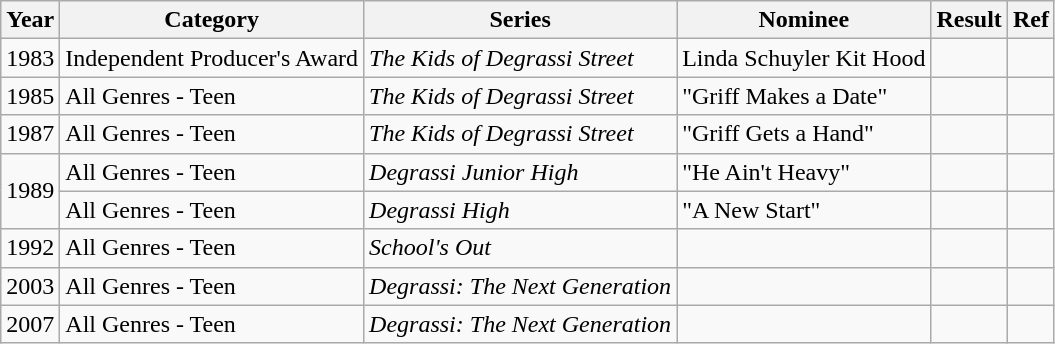<table class="wikitable">
<tr>
<th>Year</th>
<th>Category</th>
<th>Series</th>
<th>Nominee</th>
<th>Result</th>
<th>Ref</th>
</tr>
<tr>
<td>1983</td>
<td>Independent Producer's Award</td>
<td><em>The Kids of Degrassi Street</em></td>
<td>Linda Schuyler  Kit Hood</td>
<td></td>
<td></td>
</tr>
<tr>
<td>1985</td>
<td>All Genres - Teen</td>
<td><em>The Kids of Degrassi Street</em></td>
<td>"Griff Makes a Date"</td>
<td></td>
<td></td>
</tr>
<tr>
<td>1987</td>
<td>All Genres - Teen</td>
<td><em>The Kids of Degrassi Street</em></td>
<td>"Griff Gets a Hand"</td>
<td></td>
<td></td>
</tr>
<tr>
<td rowspan=2>1989</td>
<td>All Genres - Teen</td>
<td><em>Degrassi Junior High</em></td>
<td>"He Ain't Heavy"</td>
<td></td>
<td></td>
</tr>
<tr>
<td>All Genres - Teen</td>
<td><em>Degrassi High</em></td>
<td>"A New Start"</td>
<td></td>
<td></td>
</tr>
<tr>
<td>1992</td>
<td>All Genres - Teen</td>
<td><em>School's Out</em></td>
<td></td>
<td></td>
<td></td>
</tr>
<tr>
<td>2003</td>
<td>All Genres - Teen</td>
<td><em>Degrassi: The Next Generation</em></td>
<td></td>
<td></td>
<td></td>
</tr>
<tr>
<td>2007</td>
<td>All Genres - Teen</td>
<td><em>Degrassi: The Next Generation</em></td>
<td></td>
<td></td>
<td></td>
</tr>
</table>
